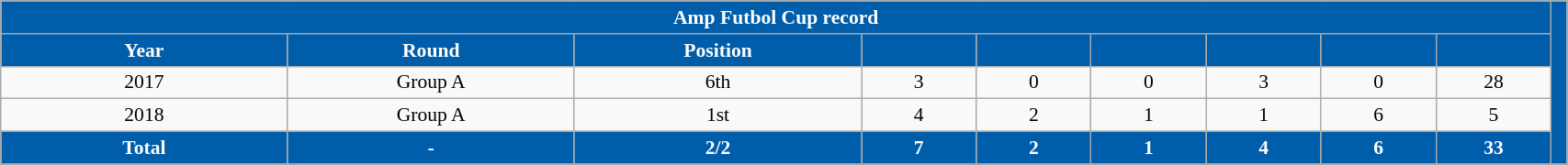<table class="wikitable" style="width:90%; font-size:90%; text-align:center;">
<tr style="color:white;">
<th style="background:#005DAA;" colspan=9>Amp Futbol Cup record</th>
<th style="width:1%; background:#005DAA;" rowspan="20"></th>
</tr>
<tr style="color:white;">
<th style="width:60px; background:#005DAA;">Year</th>
<th style="width:60px; background:#005DAA;">Round</th>
<th style="width:60px; background:#005DAA;">Position</th>
<th style="width:20px; background:#005DAA;"></th>
<th style="width:20px; background:#005DAA;"></th>
<th style="width:20px; background:#005DAA;"></th>
<th style="width:20px; background:#005DAA;"></th>
<th style="width:20px; background:#005DAA;"></th>
<th style="width:20px; background:#005DAA;"></th>
</tr>
<tr>
<td> 2017</td>
<td>Group A</td>
<td>6th</td>
<td>3</td>
<td>0</td>
<td>0</td>
<td>3</td>
<td>0</td>
<td>28</td>
</tr>
<tr>
<td> 2018</td>
<td>Group A</td>
<td>1st</td>
<td>4</td>
<td>2</td>
<td>1</td>
<td>1</td>
<td>6</td>
<td>5</td>
</tr>
<tr>
</tr>
<tr style="color:white;">
<th style="background:#005DAA;">Total</th>
<th style="background:#005DAA;">-</th>
<th style="background:#005DAA;">2/2</th>
<th style="background:#005DAA;">7</th>
<th style="background:#005DAA;">2</th>
<th style="background:#005DAA;">1</th>
<th style="background:#005DAA;">4</th>
<th style="background:#005DAA;">6</th>
<th style="background:#005DAA;">33</th>
</tr>
</table>
